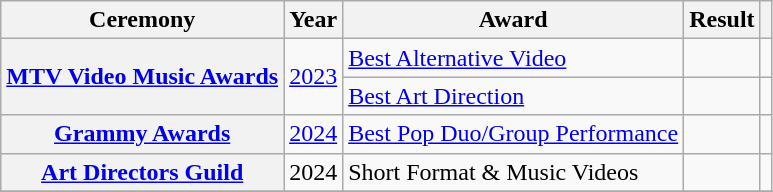<table class="wikitable plainrowheaders">
<tr>
<th scope="col">Ceremony</th>
<th scope="col">Year</th>
<th scope="col">Award</th>
<th scope="col">Result</th>
<th scope="col" class="unsortable"></th>
</tr>
<tr>
<th scope="row" rowspan="2"><a href='#'>MTV Video Music Awards</a></th>
<td rowspan="2"><a href='#'>2023</a></td>
<td><a href='#'>Best Alternative Video</a></td>
<td></td>
<td style="text-align:center;"></td>
</tr>
<tr>
<td><a href='#'>Best Art Direction</a></td>
<td></td>
<td style="text-align:center;"></td>
</tr>
<tr>
<th scope="row"><a href='#'>Grammy Awards</a></th>
<td><a href='#'>2024</a></td>
<td><a href='#'>Best Pop Duo/Group Performance</a></td>
<td></td>
<td style="text-align:center;"></td>
</tr>
<tr>
<th scope="row"><a href='#'>Art Directors Guild</a></th>
<td>2024</td>
<td>Short Format & Music Videos</td>
<td></td>
<td style="text-align:center;"></td>
</tr>
<tr>
</tr>
</table>
